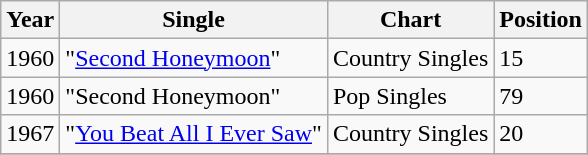<table class="wikitable">
<tr>
<th align="left">Year</th>
<th align="left">Single</th>
<th align="left">Chart</th>
<th align="left">Position</th>
</tr>
<tr>
<td align="left">1960</td>
<td align="left">"<a href='#'>Second Honeymoon</a>"</td>
<td align="left">Country Singles</td>
<td align="left">15</td>
</tr>
<tr>
<td align="left">1960</td>
<td align="left">"Second Honeymoon"</td>
<td align="left">Pop Singles</td>
<td align="left">79</td>
</tr>
<tr>
<td align="left">1967</td>
<td align="left">"<a href='#'>You Beat All I Ever Saw</a>"</td>
<td align="left">Country Singles</td>
<td align="left">20</td>
</tr>
<tr>
</tr>
</table>
